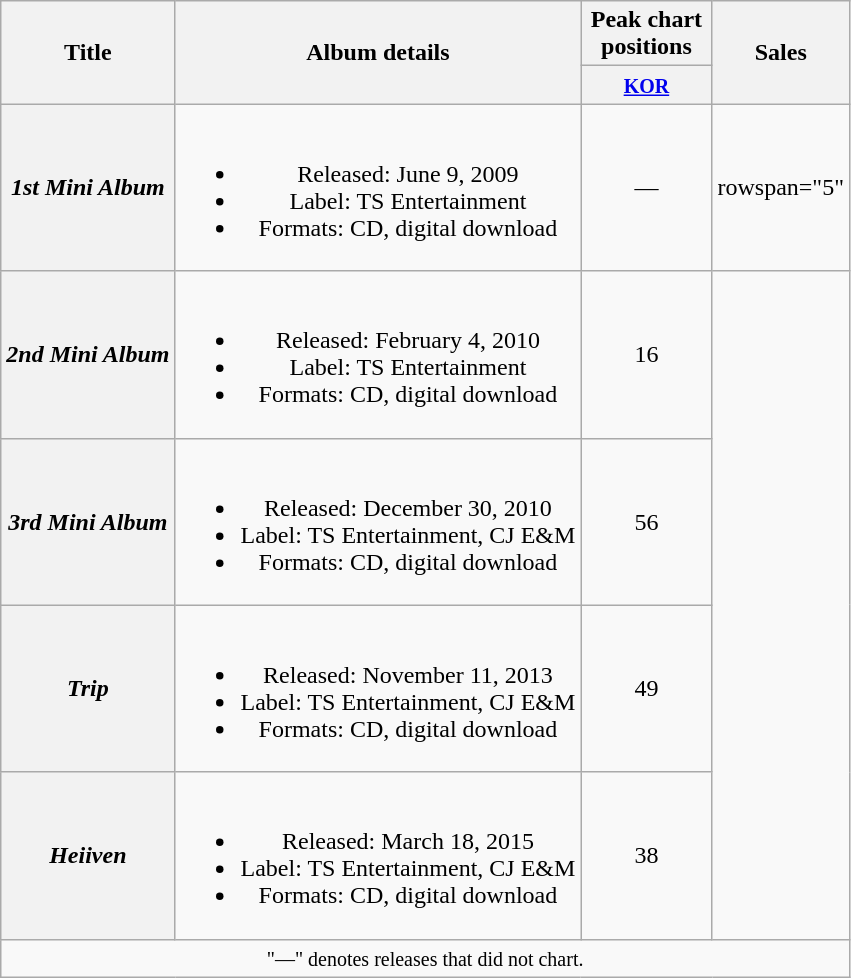<table class="wikitable plainrowheaders" style="text-align:center;">
<tr>
<th scope="col" rowspan="2">Title</th>
<th scope="col" rowspan="2">Album details</th>
<th scope="col" colspan="1" style="width:5em;">Peak chart positions</th>
<th scope="col" rowspan="2">Sales</th>
</tr>
<tr>
<th><small><a href='#'>KOR</a></small><br></th>
</tr>
<tr>
<th scope="row"><em>1st Mini Album</em></th>
<td><br><ul><li>Released: June 9, 2009</li><li>Label: TS Entertainment</li><li>Formats: CD, digital download</li></ul></td>
<td>—</td>
<td>rowspan="5" </td>
</tr>
<tr>
<th scope="row"><em>2nd Mini Album</em></th>
<td><br><ul><li>Released: February 4, 2010</li><li>Label: TS Entertainment</li><li>Formats: CD, digital download</li></ul></td>
<td>16</td>
</tr>
<tr>
<th scope="row"><em>3rd Mini Album</em></th>
<td><br><ul><li>Released: December 30, 2010</li><li>Label: TS Entertainment, CJ E&M</li><li>Formats: CD, digital download</li></ul></td>
<td>56</td>
</tr>
<tr>
<th scope="row"><em>Trip</em></th>
<td><br><ul><li>Released: November 11, 2013</li><li>Label: TS Entertainment, CJ E&M</li><li>Formats: CD, digital download</li></ul></td>
<td>49</td>
</tr>
<tr>
<th scope="row"><em>Heiiven</em></th>
<td><br><ul><li>Released: March 18, 2015</li><li>Label: TS Entertainment, CJ E&M</li><li>Formats: CD, digital download</li></ul></td>
<td>38</td>
</tr>
<tr>
<td colspan="4" align="center"><small>"—" denotes releases that did not chart.</small></td>
</tr>
</table>
